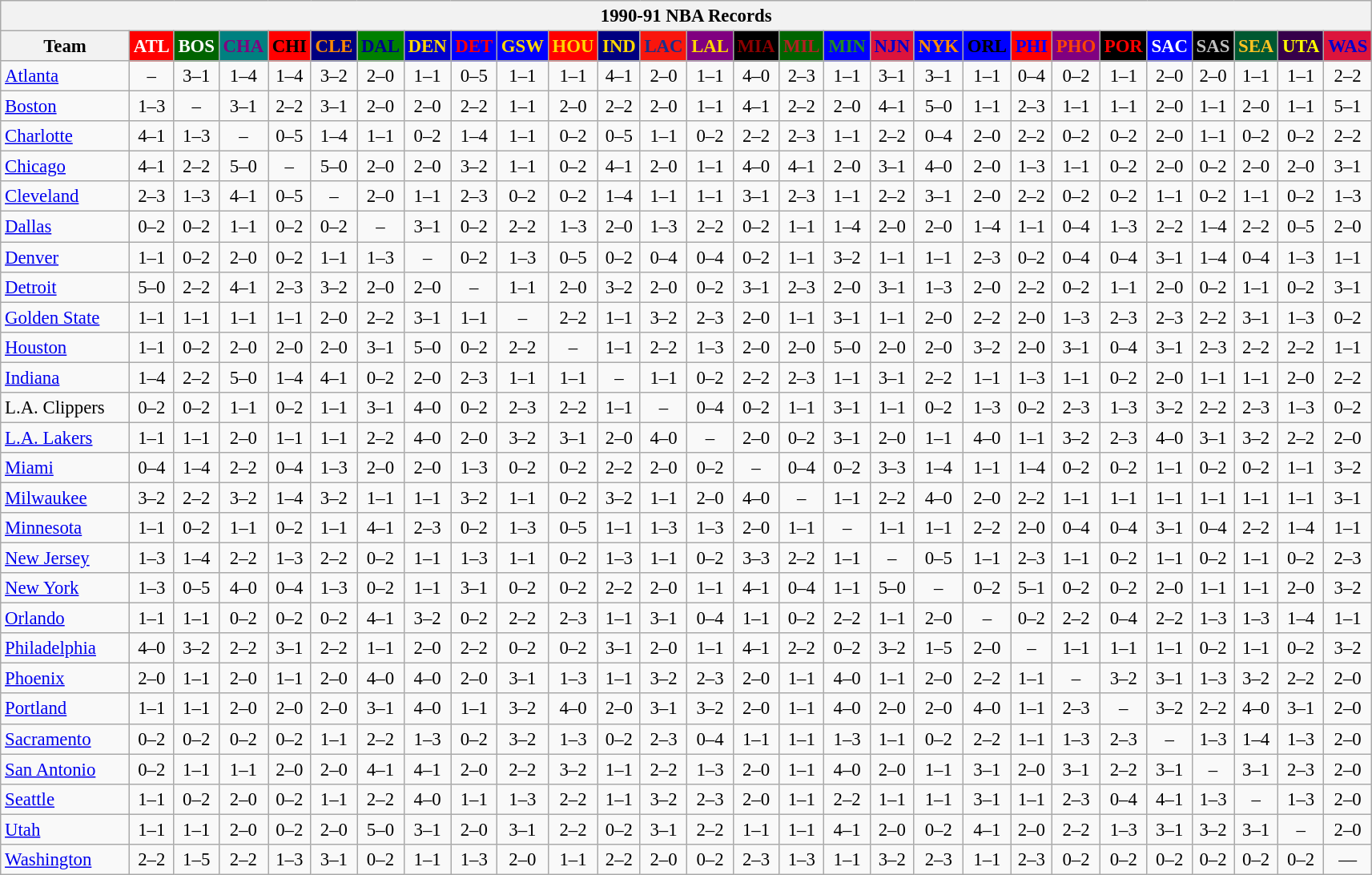<table class="wikitable" style="font-size:95%; text-align:center;">
<tr>
<th colspan=28>1990-91 NBA Records</th>
</tr>
<tr>
<th width=100>Team</th>
<th style="background:#FF0000;color:#FFFFFF;width=35">ATL</th>
<th style="background:#006400;color:#FFFFFF;width=35">BOS</th>
<th style="background:#008080;color:#800080;width=35">CHA</th>
<th style="background:#FF0000;color:#000000;width=35">CHI</th>
<th style="background:#000080;color:#FF8C00;width=35">CLE</th>
<th style="background:#008000;color:#00008B;width=35">DAL</th>
<th style="background:#0000CD;color:#FFD700;width=35">DEN</th>
<th style="background:#0000FF;color:#FF0000;width=35">DET</th>
<th style="background:#0000FF;color:#FFD700;width=35">GSW</th>
<th style="background:#FF0000;color:#FFD700;width=35">HOU</th>
<th style="background:#000080;color:#FFD700;width=35">IND</th>
<th style="background:#F9160D;color:#1A2E8B;width=35">LAC</th>
<th style="background:#800080;color:#FFD700;width=35">LAL</th>
<th style="background:#000000;color:#8B0000;width=35">MIA</th>
<th style="background:#006400;color:#B22222;width=35">MIL</th>
<th style="background:#0000FF;color:#228B22;width=35">MIN</th>
<th style="background:#DC143C;color:#0000CD;width=35">NJN</th>
<th style="background:#0000FF;color:#FF8C00;width=35">NYK</th>
<th style="background:#0000FF;color:#000000;width=35">ORL</th>
<th style="background:#FF0000;color:#0000FF;width=35">PHI</th>
<th style="background:#800080;color:#FF4500;width=35">PHO</th>
<th style="background:#000000;color:#FF0000;width=35">POR</th>
<th style="background:#0000FF;color:#FFFFFF;width=35">SAC</th>
<th style="background:#000000;color:#C0C0C0;width=35">SAS</th>
<th style="background:#005831;color:#FFC322;width=35">SEA</th>
<th style="background:#36004A;color:#FFFF00;width=35">UTA</th>
<th style="background:#DC143C;color:#0000CD;width=35">WAS</th>
</tr>
<tr>
<td style="text-align:left;"><a href='#'>Atlanta</a></td>
<td>–</td>
<td>3–1</td>
<td>1–4</td>
<td>1–4</td>
<td>3–2</td>
<td>2–0</td>
<td>1–1</td>
<td>0–5</td>
<td>1–1</td>
<td>1–1</td>
<td>4–1</td>
<td>2–0</td>
<td>1–1</td>
<td>4–0</td>
<td>2–3</td>
<td>1–1</td>
<td>3–1</td>
<td>3–1</td>
<td>1–1</td>
<td>0–4</td>
<td>0–2</td>
<td>1–1</td>
<td>2–0</td>
<td>2–0</td>
<td>1–1</td>
<td>1–1</td>
<td>2–2</td>
</tr>
<tr>
<td style="text-align:left;"><a href='#'>Boston</a></td>
<td>1–3</td>
<td>–</td>
<td>3–1</td>
<td>2–2</td>
<td>3–1</td>
<td>2–0</td>
<td>2–0</td>
<td>2–2</td>
<td>1–1</td>
<td>2–0</td>
<td>2–2</td>
<td>2–0</td>
<td>1–1</td>
<td>4–1</td>
<td>2–2</td>
<td>2–0</td>
<td>4–1</td>
<td>5–0</td>
<td>1–1</td>
<td>2–3</td>
<td>1–1</td>
<td>1–1</td>
<td>2–0</td>
<td>1–1</td>
<td>2–0</td>
<td>1–1</td>
<td>5–1</td>
</tr>
<tr>
<td style="text-align:left;"><a href='#'>Charlotte</a></td>
<td>4–1</td>
<td>1–3</td>
<td>–</td>
<td>0–5</td>
<td>1–4</td>
<td>1–1</td>
<td>0–2</td>
<td>1–4</td>
<td>1–1</td>
<td>0–2</td>
<td>0–5</td>
<td>1–1</td>
<td>0–2</td>
<td>2–2</td>
<td>2–3</td>
<td>1–1</td>
<td>2–2</td>
<td>0–4</td>
<td>2–0</td>
<td>2–2</td>
<td>0–2</td>
<td>0–2</td>
<td>2–0</td>
<td>1–1</td>
<td>0–2</td>
<td>0–2</td>
<td>2–2</td>
</tr>
<tr>
<td style="text-align:left;"><a href='#'>Chicago</a></td>
<td>4–1</td>
<td>2–2</td>
<td>5–0</td>
<td>–</td>
<td>5–0</td>
<td>2–0</td>
<td>2–0</td>
<td>3–2</td>
<td>1–1</td>
<td>0–2</td>
<td>4–1</td>
<td>2–0</td>
<td>1–1</td>
<td>4–0</td>
<td>4–1</td>
<td>2–0</td>
<td>3–1</td>
<td>4–0</td>
<td>2–0</td>
<td>1–3</td>
<td>1–1</td>
<td>0–2</td>
<td>2–0</td>
<td>0–2</td>
<td>2–0</td>
<td>2–0</td>
<td>3–1</td>
</tr>
<tr>
<td style="text-align:left;"><a href='#'>Cleveland</a></td>
<td>2–3</td>
<td>1–3</td>
<td>4–1</td>
<td>0–5</td>
<td>–</td>
<td>2–0</td>
<td>1–1</td>
<td>2–3</td>
<td>0–2</td>
<td>0–2</td>
<td>1–4</td>
<td>1–1</td>
<td>1–1</td>
<td>3–1</td>
<td>2–3</td>
<td>1–1</td>
<td>2–2</td>
<td>3–1</td>
<td>2–0</td>
<td>2–2</td>
<td>0–2</td>
<td>0–2</td>
<td>1–1</td>
<td>0–2</td>
<td>1–1</td>
<td>0–2</td>
<td>1–3</td>
</tr>
<tr>
<td style="text-align:left;"><a href='#'>Dallas</a></td>
<td>0–2</td>
<td>0–2</td>
<td>1–1</td>
<td>0–2</td>
<td>0–2</td>
<td>–</td>
<td>3–1</td>
<td>0–2</td>
<td>2–2</td>
<td>1–3</td>
<td>2–0</td>
<td>1–3</td>
<td>2–2</td>
<td>0–2</td>
<td>1–1</td>
<td>1–4</td>
<td>2–0</td>
<td>2–0</td>
<td>1–4</td>
<td>1–1</td>
<td>0–4</td>
<td>1–3</td>
<td>2–2</td>
<td>1–4</td>
<td>2–2</td>
<td>0–5</td>
<td>2–0</td>
</tr>
<tr>
<td style="text-align:left;"><a href='#'>Denver</a></td>
<td>1–1</td>
<td>0–2</td>
<td>2–0</td>
<td>0–2</td>
<td>1–1</td>
<td>1–3</td>
<td>–</td>
<td>0–2</td>
<td>1–3</td>
<td>0–5</td>
<td>0–2</td>
<td>0–4</td>
<td>0–4</td>
<td>0–2</td>
<td>1–1</td>
<td>3–2</td>
<td>1–1</td>
<td>1–1</td>
<td>2–3</td>
<td>0–2</td>
<td>0–4</td>
<td>0–4</td>
<td>3–1</td>
<td>1–4</td>
<td>0–4</td>
<td>1–3</td>
<td>1–1</td>
</tr>
<tr>
<td style="text-align:left;"><a href='#'>Detroit</a></td>
<td>5–0</td>
<td>2–2</td>
<td>4–1</td>
<td>2–3</td>
<td>3–2</td>
<td>2–0</td>
<td>2–0</td>
<td>–</td>
<td>1–1</td>
<td>2–0</td>
<td>3–2</td>
<td>2–0</td>
<td>0–2</td>
<td>3–1</td>
<td>2–3</td>
<td>2–0</td>
<td>3–1</td>
<td>1–3</td>
<td>2–0</td>
<td>2–2</td>
<td>0–2</td>
<td>1–1</td>
<td>2–0</td>
<td>0–2</td>
<td>1–1</td>
<td>0–2</td>
<td>3–1</td>
</tr>
<tr>
<td style="text-align:left;"><a href='#'>Golden State</a></td>
<td>1–1</td>
<td>1–1</td>
<td>1–1</td>
<td>1–1</td>
<td>2–0</td>
<td>2–2</td>
<td>3–1</td>
<td>1–1</td>
<td>–</td>
<td>2–2</td>
<td>1–1</td>
<td>3–2</td>
<td>2–3</td>
<td>2–0</td>
<td>1–1</td>
<td>3–1</td>
<td>1–1</td>
<td>2–0</td>
<td>2–2</td>
<td>2–0</td>
<td>1–3</td>
<td>2–3</td>
<td>2–3</td>
<td>2–2</td>
<td>3–1</td>
<td>1–3</td>
<td>0–2</td>
</tr>
<tr>
<td style="text-align:left;"><a href='#'>Houston</a></td>
<td>1–1</td>
<td>0–2</td>
<td>2–0</td>
<td>2–0</td>
<td>2–0</td>
<td>3–1</td>
<td>5–0</td>
<td>0–2</td>
<td>2–2</td>
<td>–</td>
<td>1–1</td>
<td>2–2</td>
<td>1–3</td>
<td>2–0</td>
<td>2–0</td>
<td>5–0</td>
<td>2–0</td>
<td>2–0</td>
<td>3–2</td>
<td>2–0</td>
<td>3–1</td>
<td>0–4</td>
<td>3–1</td>
<td>2–3</td>
<td>2–2</td>
<td>2–2</td>
<td>1–1</td>
</tr>
<tr>
<td style="text-align:left;"><a href='#'>Indiana</a></td>
<td>1–4</td>
<td>2–2</td>
<td>5–0</td>
<td>1–4</td>
<td>4–1</td>
<td>0–2</td>
<td>2–0</td>
<td>2–3</td>
<td>1–1</td>
<td>1–1</td>
<td>–</td>
<td>1–1</td>
<td>0–2</td>
<td>2–2</td>
<td>2–3</td>
<td>1–1</td>
<td>3–1</td>
<td>2–2</td>
<td>1–1</td>
<td>1–3</td>
<td>1–1</td>
<td>0–2</td>
<td>2–0</td>
<td>1–1</td>
<td>1–1</td>
<td>2–0</td>
<td>2–2</td>
</tr>
<tr>
<td style="text-align:left;">L.A. Clippers</td>
<td>0–2</td>
<td>0–2</td>
<td>1–1</td>
<td>0–2</td>
<td>1–1</td>
<td>3–1</td>
<td>4–0</td>
<td>0–2</td>
<td>2–3</td>
<td>2–2</td>
<td>1–1</td>
<td>–</td>
<td>0–4</td>
<td>0–2</td>
<td>1–1</td>
<td>3–1</td>
<td>1–1</td>
<td>0–2</td>
<td>1–3</td>
<td>0–2</td>
<td>2–3</td>
<td>1–3</td>
<td>3–2</td>
<td>2–2</td>
<td>2–3</td>
<td>1–3</td>
<td>0–2</td>
</tr>
<tr>
<td style="text-align:left;"><a href='#'>L.A. Lakers</a></td>
<td>1–1</td>
<td>1–1</td>
<td>2–0</td>
<td>1–1</td>
<td>1–1</td>
<td>2–2</td>
<td>4–0</td>
<td>2–0</td>
<td>3–2</td>
<td>3–1</td>
<td>2–0</td>
<td>4–0</td>
<td>–</td>
<td>2–0</td>
<td>0–2</td>
<td>3–1</td>
<td>2–0</td>
<td>1–1</td>
<td>4–0</td>
<td>1–1</td>
<td>3–2</td>
<td>2–3</td>
<td>4–0</td>
<td>3–1</td>
<td>3–2</td>
<td>2–2</td>
<td>2–0</td>
</tr>
<tr>
<td style="text-align:left;"><a href='#'>Miami</a></td>
<td>0–4</td>
<td>1–4</td>
<td>2–2</td>
<td>0–4</td>
<td>1–3</td>
<td>2–0</td>
<td>2–0</td>
<td>1–3</td>
<td>0–2</td>
<td>0–2</td>
<td>2–2</td>
<td>2–0</td>
<td>0–2</td>
<td>–</td>
<td>0–4</td>
<td>0–2</td>
<td>3–3</td>
<td>1–4</td>
<td>1–1</td>
<td>1–4</td>
<td>0–2</td>
<td>0–2</td>
<td>1–1</td>
<td>0–2</td>
<td>0–2</td>
<td>1–1</td>
<td>3–2</td>
</tr>
<tr>
<td style="text-align:left;"><a href='#'>Milwaukee</a></td>
<td>3–2</td>
<td>2–2</td>
<td>3–2</td>
<td>1–4</td>
<td>3–2</td>
<td>1–1</td>
<td>1–1</td>
<td>3–2</td>
<td>1–1</td>
<td>0–2</td>
<td>3–2</td>
<td>1–1</td>
<td>2–0</td>
<td>4–0</td>
<td>–</td>
<td>1–1</td>
<td>2–2</td>
<td>4–0</td>
<td>2–0</td>
<td>2–2</td>
<td>1–1</td>
<td>1–1</td>
<td>1–1</td>
<td>1–1</td>
<td>1–1</td>
<td>1–1</td>
<td>3–1</td>
</tr>
<tr>
<td style="text-align:left;"><a href='#'>Minnesota</a></td>
<td>1–1</td>
<td>0–2</td>
<td>1–1</td>
<td>0–2</td>
<td>1–1</td>
<td>4–1</td>
<td>2–3</td>
<td>0–2</td>
<td>1–3</td>
<td>0–5</td>
<td>1–1</td>
<td>1–3</td>
<td>1–3</td>
<td>2–0</td>
<td>1–1</td>
<td>–</td>
<td>1–1</td>
<td>1–1</td>
<td>2–2</td>
<td>2–0</td>
<td>0–4</td>
<td>0–4</td>
<td>3–1</td>
<td>0–4</td>
<td>2–2</td>
<td>1–4</td>
<td>1–1</td>
</tr>
<tr>
<td style="text-align:left;"><a href='#'>New Jersey</a></td>
<td>1–3</td>
<td>1–4</td>
<td>2–2</td>
<td>1–3</td>
<td>2–2</td>
<td>0–2</td>
<td>1–1</td>
<td>1–3</td>
<td>1–1</td>
<td>0–2</td>
<td>1–3</td>
<td>1–1</td>
<td>0–2</td>
<td>3–3</td>
<td>2–2</td>
<td>1–1</td>
<td>–</td>
<td>0–5</td>
<td>1–1</td>
<td>2–3</td>
<td>1–1</td>
<td>0–2</td>
<td>1–1</td>
<td>0–2</td>
<td>1–1</td>
<td>0–2</td>
<td>2–3</td>
</tr>
<tr>
<td style="text-align:left;"><a href='#'>New York</a></td>
<td>1–3</td>
<td>0–5</td>
<td>4–0</td>
<td>0–4</td>
<td>1–3</td>
<td>0–2</td>
<td>1–1</td>
<td>3–1</td>
<td>0–2</td>
<td>0–2</td>
<td>2–2</td>
<td>2–0</td>
<td>1–1</td>
<td>4–1</td>
<td>0–4</td>
<td>1–1</td>
<td>5–0</td>
<td>–</td>
<td>0–2</td>
<td>5–1</td>
<td>0–2</td>
<td>0–2</td>
<td>2–0</td>
<td>1–1</td>
<td>1–1</td>
<td>2–0</td>
<td>3–2</td>
</tr>
<tr>
<td style="text-align:left;"><a href='#'>Orlando</a></td>
<td>1–1</td>
<td>1–1</td>
<td>0–2</td>
<td>0–2</td>
<td>0–2</td>
<td>4–1</td>
<td>3–2</td>
<td>0–2</td>
<td>2–2</td>
<td>2–3</td>
<td>1–1</td>
<td>3–1</td>
<td>0–4</td>
<td>1–1</td>
<td>0–2</td>
<td>2–2</td>
<td>1–1</td>
<td>2–0</td>
<td>–</td>
<td>0–2</td>
<td>2–2</td>
<td>0–4</td>
<td>2–2</td>
<td>1–3</td>
<td>1–3</td>
<td>1–4</td>
<td>1–1</td>
</tr>
<tr>
<td style="text-align:left;"><a href='#'>Philadelphia</a></td>
<td>4–0</td>
<td>3–2</td>
<td>2–2</td>
<td>3–1</td>
<td>2–2</td>
<td>1–1</td>
<td>2–0</td>
<td>2–2</td>
<td>0–2</td>
<td>0–2</td>
<td>3–1</td>
<td>2–0</td>
<td>1–1</td>
<td>4–1</td>
<td>2–2</td>
<td>0–2</td>
<td>3–2</td>
<td>1–5</td>
<td>2–0</td>
<td>–</td>
<td>1–1</td>
<td>1–1</td>
<td>1–1</td>
<td>0–2</td>
<td>1–1</td>
<td>0–2</td>
<td>3–2</td>
</tr>
<tr>
<td style="text-align:left;"><a href='#'>Phoenix</a></td>
<td>2–0</td>
<td>1–1</td>
<td>2–0</td>
<td>1–1</td>
<td>2–0</td>
<td>4–0</td>
<td>4–0</td>
<td>2–0</td>
<td>3–1</td>
<td>1–3</td>
<td>1–1</td>
<td>3–2</td>
<td>2–3</td>
<td>2–0</td>
<td>1–1</td>
<td>4–0</td>
<td>1–1</td>
<td>2–0</td>
<td>2–2</td>
<td>1–1</td>
<td>–</td>
<td>3–2</td>
<td>3–1</td>
<td>1–3</td>
<td>3–2</td>
<td>2–2</td>
<td>2–0</td>
</tr>
<tr>
<td style="text-align:left;"><a href='#'>Portland</a></td>
<td>1–1</td>
<td>1–1</td>
<td>2–0</td>
<td>2–0</td>
<td>2–0</td>
<td>3–1</td>
<td>4–0</td>
<td>1–1</td>
<td>3–2</td>
<td>4–0</td>
<td>2–0</td>
<td>3–1</td>
<td>3–2</td>
<td>2–0</td>
<td>1–1</td>
<td>4–0</td>
<td>2–0</td>
<td>2–0</td>
<td>4–0</td>
<td>1–1</td>
<td>2–3</td>
<td>–</td>
<td>3–2</td>
<td>2–2</td>
<td>4–0</td>
<td>3–1</td>
<td>2–0</td>
</tr>
<tr>
<td style="text-align:left;"><a href='#'>Sacramento</a></td>
<td>0–2</td>
<td>0–2</td>
<td>0–2</td>
<td>0–2</td>
<td>1–1</td>
<td>2–2</td>
<td>1–3</td>
<td>0–2</td>
<td>3–2</td>
<td>1–3</td>
<td>0–2</td>
<td>2–3</td>
<td>0–4</td>
<td>1–1</td>
<td>1–1</td>
<td>1–3</td>
<td>1–1</td>
<td>0–2</td>
<td>2–2</td>
<td>1–1</td>
<td>1–3</td>
<td>2–3</td>
<td>–</td>
<td>1–3</td>
<td>1–4</td>
<td>1–3</td>
<td>2–0</td>
</tr>
<tr>
<td style="text-align:left;"><a href='#'>San Antonio</a></td>
<td>0–2</td>
<td>1–1</td>
<td>1–1</td>
<td>2–0</td>
<td>2–0</td>
<td>4–1</td>
<td>4–1</td>
<td>2–0</td>
<td>2–2</td>
<td>3–2</td>
<td>1–1</td>
<td>2–2</td>
<td>1–3</td>
<td>2–0</td>
<td>1–1</td>
<td>4–0</td>
<td>2–0</td>
<td>1–1</td>
<td>3–1</td>
<td>2–0</td>
<td>3–1</td>
<td>2–2</td>
<td>3–1</td>
<td>–</td>
<td>3–1</td>
<td>2–3</td>
<td>2–0</td>
</tr>
<tr>
<td style="text-align:left;"><a href='#'>Seattle</a></td>
<td>1–1</td>
<td>0–2</td>
<td>2–0</td>
<td>0–2</td>
<td>1–1</td>
<td>2–2</td>
<td>4–0</td>
<td>1–1</td>
<td>1–3</td>
<td>2–2</td>
<td>1–1</td>
<td>3–2</td>
<td>2–3</td>
<td>2–0</td>
<td>1–1</td>
<td>2–2</td>
<td>1–1</td>
<td>1–1</td>
<td>3–1</td>
<td>1–1</td>
<td>2–3</td>
<td>0–4</td>
<td>4–1</td>
<td>1–3</td>
<td>–</td>
<td>1–3</td>
<td>2–0</td>
</tr>
<tr>
<td style="text-align:left;"><a href='#'>Utah</a></td>
<td>1–1</td>
<td>1–1</td>
<td>2–0</td>
<td>0–2</td>
<td>2–0</td>
<td>5–0</td>
<td>3–1</td>
<td>2–0</td>
<td>3–1</td>
<td>2–2</td>
<td>0–2</td>
<td>3–1</td>
<td>2–2</td>
<td>1–1</td>
<td>1–1</td>
<td>4–1</td>
<td>2–0</td>
<td>0–2</td>
<td>4–1</td>
<td>2–0</td>
<td>2–2</td>
<td>1–3</td>
<td>3–1</td>
<td>3–2</td>
<td>3–1</td>
<td>–</td>
<td>2–0</td>
</tr>
<tr>
<td style="text-align:left;"><a href='#'>Washington</a></td>
<td>2–2</td>
<td>1–5</td>
<td>2–2</td>
<td>1–3</td>
<td>3–1</td>
<td>0–2</td>
<td>1–1</td>
<td>1–3</td>
<td>2–0</td>
<td>1–1</td>
<td>2–2</td>
<td>2–0</td>
<td>0–2</td>
<td>2–3</td>
<td>1–3</td>
<td>1–1</td>
<td>3–2</td>
<td>2–3</td>
<td>1–1</td>
<td>2–3</td>
<td>0–2</td>
<td>0–2</td>
<td>0–2</td>
<td>0–2</td>
<td>0–2</td>
<td>0–2</td>
<td>—</td>
</tr>
</table>
